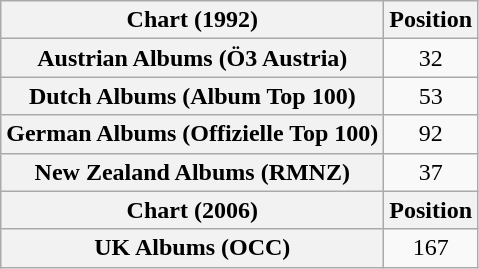<table class="wikitable plainrowheaders" style="text-align:center">
<tr>
<th scope="col">Chart (1992)</th>
<th scope="col">Position</th>
</tr>
<tr>
<th scope="row">Austrian Albums (Ö3 Austria)</th>
<td>32</td>
</tr>
<tr>
<th scope="row">Dutch Albums (Album Top 100)</th>
<td>53</td>
</tr>
<tr>
<th scope="row">German Albums (Offizielle Top 100)</th>
<td>92</td>
</tr>
<tr>
<th scope="row">New Zealand Albums (RMNZ)</th>
<td>37</td>
</tr>
<tr>
<th scope="col">Chart (2006)</th>
<th scope="col">Position</th>
</tr>
<tr>
<th scope="row">UK Albums (OCC)</th>
<td>167</td>
</tr>
</table>
